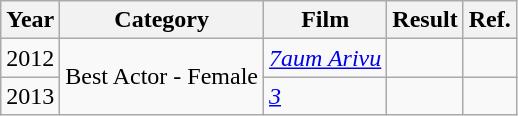<table class="wikitable">
<tr>
<th>Year</th>
<th>Category</th>
<th>Film</th>
<th>Result</th>
<th>Ref.</th>
</tr>
<tr>
<td>2012</td>
<td rowspan="2">Best Actor - Female</td>
<td><em><a href='#'>7aum Arivu</a></em></td>
<td></td>
<td></td>
</tr>
<tr>
<td>2013</td>
<td><em><a href='#'>3</a></em></td>
<td></td>
<td></td>
</tr>
</table>
